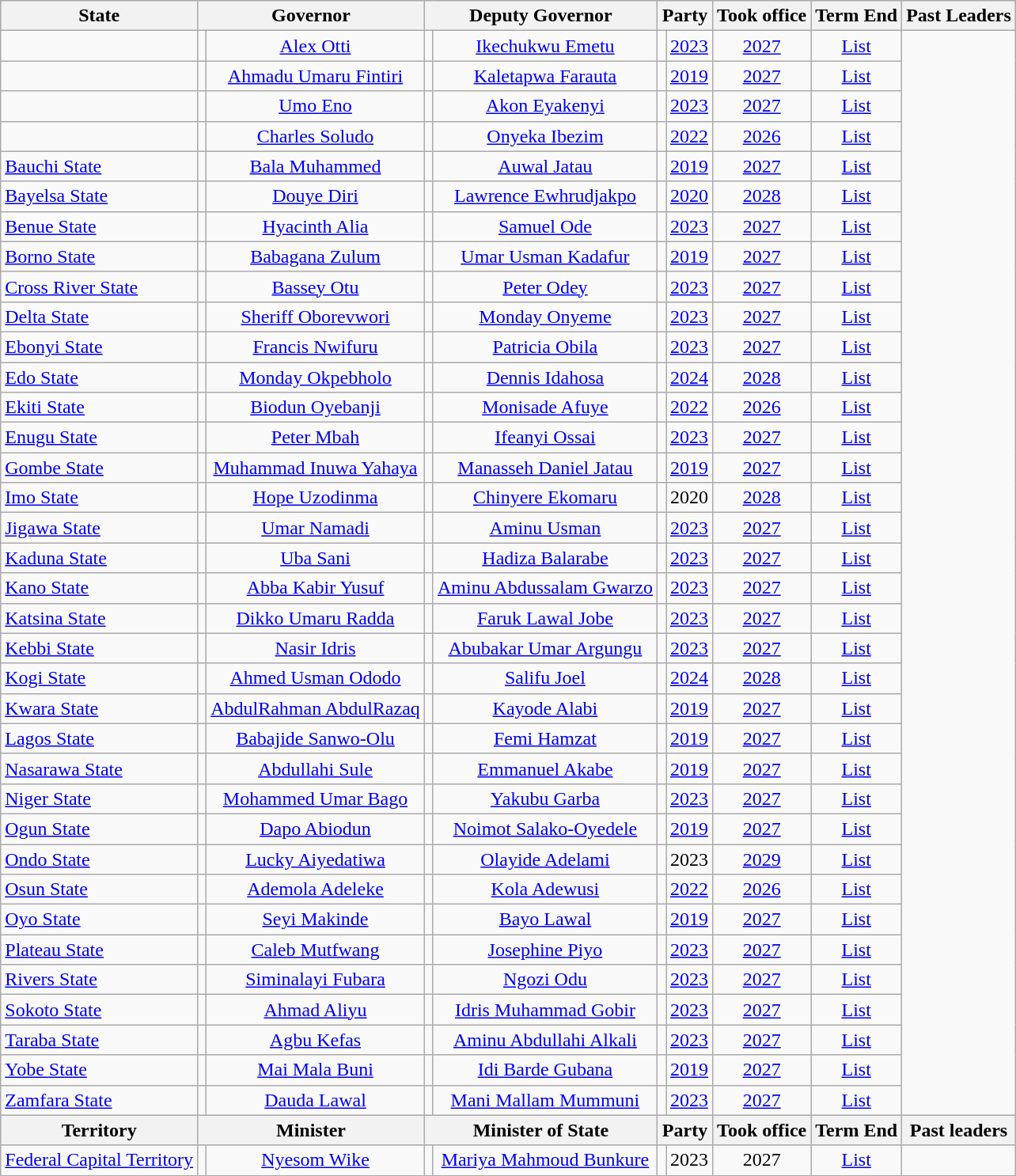<table class="wikitable sortable" style="text-align:center;">
<tr style="background:#e8e8e8;">
<th>State</th>
<th colspan="2">Governor</th>
<th colspan="2">Deputy Governor</th>
<th colspan="2">Party</th>
<th>Took office</th>
<th>Term End</th>
<th>Past Leaders</th>
</tr>
<tr>
<td style="text-align:left;"></td>
<td></td>
<td><a href='#'>Alex Otti</a></td>
<td></td>
<td><a href='#'>Ikechukwu Emetu</a></td>
<td></td>
<td><a href='#'>2023</a></td>
<td><a href='#'>2027</a></td>
<td><a href='#'>List</a></td>
</tr>
<tr>
<td style="text-align:left;"></td>
<td></td>
<td><a href='#'>Ahmadu Umaru Fintiri</a></td>
<td></td>
<td><a href='#'>Kaletapwa Farauta</a></td>
<td></td>
<td><a href='#'>2019</a></td>
<td><a href='#'>2027</a></td>
<td><a href='#'>List</a></td>
</tr>
<tr>
<td style="text-align:left;"></td>
<td></td>
<td><a href='#'>Umo Eno</a></td>
<td></td>
<td><a href='#'>Akon Eyakenyi</a></td>
<td></td>
<td><a href='#'>2023</a></td>
<td><a href='#'>2027</a></td>
<td><a href='#'>List</a></td>
</tr>
<tr>
<td style="text-align:left;"></td>
<td></td>
<td><a href='#'>Charles Soludo</a></td>
<td></td>
<td><a href='#'>Onyeka Ibezim</a></td>
<td></td>
<td><a href='#'>2022</a></td>
<td><a href='#'>2026</a></td>
<td><a href='#'>List</a></td>
</tr>
<tr>
<td style="text-align:left;"><a href='#'>Bauchi State</a></td>
<td></td>
<td><a href='#'>Bala Muhammed</a></td>
<td></td>
<td><a href='#'>Auwal Jatau</a></td>
<td></td>
<td><a href='#'>2019</a></td>
<td><a href='#'>2027</a></td>
<td><a href='#'>List</a></td>
</tr>
<tr>
<td style="text-align:left;"><a href='#'>Bayelsa State</a></td>
<td></td>
<td><a href='#'>Douye Diri</a></td>
<td></td>
<td><a href='#'>Lawrence Ewhrudjakpo</a></td>
<td></td>
<td><a href='#'>2020</a></td>
<td><a href='#'>2028</a></td>
<td><a href='#'>List</a></td>
</tr>
<tr>
<td style="text-align:left;"><a href='#'>Benue State</a></td>
<td></td>
<td><a href='#'>Hyacinth Alia</a></td>
<td></td>
<td><a href='#'>Samuel Ode</a></td>
<td></td>
<td><a href='#'>2023</a></td>
<td><a href='#'>2027</a></td>
<td><a href='#'>List</a></td>
</tr>
<tr>
<td style="text-align:left;"><a href='#'>Borno State</a></td>
<td></td>
<td><a href='#'>Babagana Zulum</a></td>
<td></td>
<td><a href='#'>Umar Usman Kadafur</a></td>
<td></td>
<td><a href='#'>2019</a></td>
<td><a href='#'>2027</a></td>
<td><a href='#'>List</a></td>
</tr>
<tr>
<td style="text-align:left;"><a href='#'>Cross River State</a></td>
<td></td>
<td><a href='#'>Bassey Otu</a></td>
<td></td>
<td><a href='#'>Peter Odey</a></td>
<td></td>
<td><a href='#'>2023</a></td>
<td><a href='#'>2027</a></td>
<td><a href='#'>List</a></td>
</tr>
<tr>
<td style="text-align:left;"><a href='#'>Delta State</a></td>
<td></td>
<td><a href='#'>Sheriff Oborevwori</a></td>
<td></td>
<td><a href='#'>Monday Onyeme</a></td>
<td></td>
<td><a href='#'>2023</a></td>
<td><a href='#'>2027</a></td>
<td><a href='#'>List</a></td>
</tr>
<tr>
<td style="text-align:left;"><a href='#'>Ebonyi State</a></td>
<td></td>
<td><a href='#'>Francis Nwifuru</a></td>
<td></td>
<td><a href='#'>Patricia Obila</a></td>
<td></td>
<td><a href='#'>2023</a></td>
<td><a href='#'>2027</a></td>
<td><a href='#'>List</a></td>
</tr>
<tr>
<td style="text-align:left;"><a href='#'>Edo State</a></td>
<td></td>
<td><a href='#'>Monday Okpebholo</a></td>
<td></td>
<td><a href='#'>Dennis Idahosa</a></td>
<td></td>
<td><a href='#'>2024</a></td>
<td><a href='#'>2028</a></td>
<td><a href='#'>List</a></td>
</tr>
<tr>
<td style="text-align:left;"><a href='#'>Ekiti State</a></td>
<td></td>
<td><a href='#'>Biodun Oyebanji</a></td>
<td></td>
<td><a href='#'>Monisade Afuye</a></td>
<td></td>
<td><a href='#'>2022</a></td>
<td><a href='#'>2026</a></td>
<td><a href='#'>List</a></td>
</tr>
<tr>
<td style="text-align:left;"><a href='#'>Enugu State</a></td>
<td></td>
<td><a href='#'>Peter Mbah</a></td>
<td></td>
<td><a href='#'>Ifeanyi Ossai</a></td>
<td></td>
<td><a href='#'>2023</a></td>
<td><a href='#'>2027</a></td>
<td><a href='#'>List</a></td>
</tr>
<tr>
<td style="text-align:left;"><a href='#'>Gombe State</a></td>
<td></td>
<td><a href='#'>Muhammad Inuwa Yahaya</a></td>
<td></td>
<td><a href='#'>Manasseh Daniel Jatau</a></td>
<td></td>
<td><a href='#'>2019</a></td>
<td><a href='#'>2027</a></td>
<td><a href='#'>List</a></td>
</tr>
<tr>
<td style="text-align:left;"><a href='#'>Imo State</a></td>
<td></td>
<td><a href='#'>Hope Uzodinma</a></td>
<td></td>
<td><a href='#'>Chinyere Ekomaru</a></td>
<td></td>
<td>2020</td>
<td><a href='#'>2028</a></td>
<td><a href='#'>List</a></td>
</tr>
<tr>
<td style="text-align:left;"><a href='#'>Jigawa State</a></td>
<td></td>
<td><a href='#'>Umar Namadi</a></td>
<td></td>
<td><a href='#'>Aminu Usman</a></td>
<td></td>
<td><a href='#'>2023</a></td>
<td><a href='#'>2027</a></td>
<td><a href='#'>List</a></td>
</tr>
<tr>
<td style="text-align:left;"><a href='#'>Kaduna State</a></td>
<td></td>
<td><a href='#'>Uba Sani</a></td>
<td></td>
<td><a href='#'>Hadiza Balarabe</a></td>
<td></td>
<td><a href='#'>2023</a></td>
<td><a href='#'>2027</a></td>
<td><a href='#'>List</a></td>
</tr>
<tr>
<td style="text-align:left;"><a href='#'>Kano State</a></td>
<td></td>
<td><a href='#'>Abba Kabir Yusuf</a></td>
<td></td>
<td><a href='#'>Aminu Abdussalam Gwarzo</a></td>
<td></td>
<td><a href='#'>2023</a></td>
<td><a href='#'>2027</a></td>
<td><a href='#'>List</a></td>
</tr>
<tr>
<td style="text-align:left;"><a href='#'>Katsina State</a></td>
<td></td>
<td><a href='#'>Dikko Umaru Radda</a></td>
<td></td>
<td><a href='#'>Faruk Lawal Jobe</a></td>
<td></td>
<td><a href='#'>2023</a></td>
<td><a href='#'>2027</a></td>
<td><a href='#'>List</a></td>
</tr>
<tr>
<td style="text-align:left;"><a href='#'>Kebbi State</a></td>
<td></td>
<td><a href='#'>Nasir Idris</a></td>
<td></td>
<td><a href='#'>Abubakar Umar Argungu</a></td>
<td></td>
<td><a href='#'>2023</a></td>
<td><a href='#'>2027</a></td>
<td><a href='#'>List</a></td>
</tr>
<tr>
<td style="text-align:left;"><a href='#'>Kogi State</a></td>
<td></td>
<td><a href='#'>Ahmed Usman Ododo</a></td>
<td></td>
<td><a href='#'>Salifu Joel</a></td>
<td></td>
<td><a href='#'>2024</a></td>
<td><a href='#'>2028</a></td>
<td><a href='#'>List</a></td>
</tr>
<tr>
<td style="text-align:left;"><a href='#'>Kwara State</a></td>
<td></td>
<td><a href='#'>AbdulRahman AbdulRazaq</a></td>
<td></td>
<td><a href='#'>Kayode Alabi</a></td>
<td></td>
<td><a href='#'>2019</a></td>
<td><a href='#'>2027</a></td>
<td><a href='#'>List</a></td>
</tr>
<tr>
<td style="text-align:left;"><a href='#'>Lagos State</a></td>
<td></td>
<td><a href='#'>Babajide Sanwo-Olu</a></td>
<td></td>
<td><a href='#'>Femi Hamzat</a></td>
<td></td>
<td><a href='#'>2019</a></td>
<td><a href='#'>2027</a></td>
<td><a href='#'>List</a></td>
</tr>
<tr>
<td style="text-align:left;"><a href='#'>Nasarawa State</a></td>
<td></td>
<td><a href='#'>Abdullahi Sule</a></td>
<td></td>
<td><a href='#'>Emmanuel Akabe</a></td>
<td></td>
<td><a href='#'>2019</a></td>
<td><a href='#'>2027</a></td>
<td><a href='#'>List</a></td>
</tr>
<tr>
<td style="text-align:left;"><a href='#'>Niger State</a></td>
<td></td>
<td><a href='#'>Mohammed Umar Bago</a></td>
<td></td>
<td><a href='#'>Yakubu Garba</a></td>
<td></td>
<td><a href='#'>2023</a></td>
<td><a href='#'>2027</a></td>
<td><a href='#'>List</a></td>
</tr>
<tr>
<td style="text-align:left;"><a href='#'>Ogun State</a></td>
<td></td>
<td><a href='#'>Dapo Abiodun</a></td>
<td></td>
<td><a href='#'>Noimot Salako-Oyedele</a></td>
<td></td>
<td><a href='#'>2019</a></td>
<td><a href='#'>2027</a></td>
<td><a href='#'>List</a></td>
</tr>
<tr>
<td style="text-align:left;"><a href='#'>Ondo State</a></td>
<td></td>
<td><a href='#'>Lucky Aiyedatiwa</a></td>
<td></td>
<td><a href='#'>Olayide Adelami</a></td>
<td></td>
<td>2023</td>
<td><a href='#'>2029</a></td>
<td><a href='#'>List</a></td>
</tr>
<tr>
<td style="text-align:left;"><a href='#'>Osun State</a></td>
<td></td>
<td><a href='#'>Ademola Adeleke</a></td>
<td></td>
<td><a href='#'>Kola Adewusi</a></td>
<td></td>
<td><a href='#'>2022</a></td>
<td><a href='#'>2026</a></td>
<td><a href='#'>List</a></td>
</tr>
<tr>
<td style="text-align:left;"><a href='#'>Oyo State</a></td>
<td></td>
<td><a href='#'>Seyi Makinde</a></td>
<td></td>
<td><a href='#'>Bayo Lawal</a></td>
<td></td>
<td><a href='#'>2019</a></td>
<td><a href='#'>2027</a></td>
<td><a href='#'>List</a></td>
</tr>
<tr>
<td style="text-align:left;"><a href='#'>Plateau State</a></td>
<td></td>
<td><a href='#'>Caleb Mutfwang</a></td>
<td></td>
<td><a href='#'>Josephine Piyo</a></td>
<td></td>
<td><a href='#'>2023</a></td>
<td><a href='#'>2027</a></td>
<td><a href='#'>List</a></td>
</tr>
<tr>
<td style="text-align:left;"><a href='#'>Rivers State</a></td>
<td></td>
<td><a href='#'>Siminalayi Fubara</a></td>
<td></td>
<td><a href='#'>Ngozi Odu</a></td>
<td></td>
<td><a href='#'>2023</a></td>
<td><a href='#'>2027</a></td>
<td><a href='#'>List</a></td>
</tr>
<tr>
<td style="text-align:left;"><a href='#'>Sokoto State</a></td>
<td></td>
<td><a href='#'>Ahmad Aliyu</a></td>
<td></td>
<td><a href='#'>Idris Muhammad Gobir</a></td>
<td></td>
<td><a href='#'>2023</a></td>
<td><a href='#'>2027</a></td>
<td><a href='#'>List</a></td>
</tr>
<tr>
<td style="text-align:left;"><a href='#'>Taraba State</a></td>
<td></td>
<td><a href='#'>Agbu Kefas</a></td>
<td></td>
<td><a href='#'>Aminu Abdullahi Alkali</a></td>
<td></td>
<td><a href='#'>2023</a></td>
<td><a href='#'>2027</a></td>
<td><a href='#'>List</a></td>
</tr>
<tr>
<td style="text-align:left;"><a href='#'>Yobe State</a></td>
<td></td>
<td><a href='#'>Mai Mala Buni</a></td>
<td></td>
<td><a href='#'>Idi Barde Gubana</a></td>
<td></td>
<td><a href='#'>2019</a></td>
<td><a href='#'>2027</a></td>
<td><a href='#'>List</a></td>
</tr>
<tr>
<td style="text-align:left;"><a href='#'>Zamfara State</a></td>
<td></td>
<td><a href='#'>Dauda Lawal</a></td>
<td></td>
<td><a href='#'>Mani Mallam Mummuni</a></td>
<td></td>
<td><a href='#'>2023</a></td>
<td><a href='#'>2027</a></td>
<td><a href='#'>List</a></td>
</tr>
<tr style="background:#e8e8e8;">
<th>Territory</th>
<th colspan="2">Minister</th>
<th colspan="2">Minister of State</th>
<th colspan="2">Party</th>
<th>Took office</th>
<th>Term End</th>
<th>Past leaders</th>
</tr>
<tr>
<td><a href='#'>Federal Capital Territory</a></td>
<td></td>
<td><a href='#'>Nyesom Wike</a></td>
<td></td>
<td><a href='#'>Mariya Mahmoud Bunkure</a></td>
<td></td>
<td>2023</td>
<td>2027</td>
<td><a href='#'>List</a></td>
</tr>
</table>
